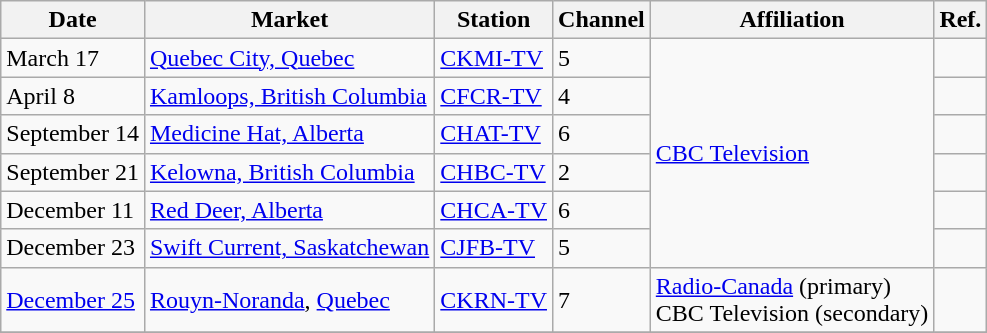<table class="wikitable">
<tr>
<th>Date</th>
<th>Market</th>
<th>Station</th>
<th>Channel</th>
<th>Affiliation</th>
<th>Ref.</th>
</tr>
<tr>
<td>March 17</td>
<td><a href='#'>Quebec City, Quebec</a></td>
<td><a href='#'>CKMI-TV</a></td>
<td>5</td>
<td rowspan=6><a href='#'>CBC Television</a></td>
<td></td>
</tr>
<tr>
<td>April 8</td>
<td><a href='#'>Kamloops, British Columbia</a></td>
<td><a href='#'>CFCR-TV</a></td>
<td>4</td>
<td></td>
</tr>
<tr>
<td>September 14</td>
<td><a href='#'>Medicine Hat, Alberta</a></td>
<td><a href='#'>CHAT-TV</a></td>
<td>6</td>
<td></td>
</tr>
<tr>
<td>September 21</td>
<td><a href='#'>Kelowna, British Columbia</a></td>
<td><a href='#'>CHBC-TV</a></td>
<td>2</td>
<td></td>
</tr>
<tr>
<td>December 11</td>
<td><a href='#'>Red Deer, Alberta</a></td>
<td><a href='#'>CHCA-TV</a></td>
<td>6</td>
<td></td>
</tr>
<tr>
<td>December 23</td>
<td><a href='#'>Swift Current, Saskatchewan</a></td>
<td><a href='#'>CJFB-TV</a></td>
<td>5</td>
<td></td>
</tr>
<tr>
<td><a href='#'>December 25</a></td>
<td><a href='#'>Rouyn-Noranda</a>, <a href='#'>Quebec</a></td>
<td><a href='#'>CKRN-TV</a></td>
<td>7</td>
<td><a href='#'>Radio-Canada</a> (primary) <br> CBC Television (secondary)</td>
<td></td>
</tr>
<tr>
</tr>
</table>
